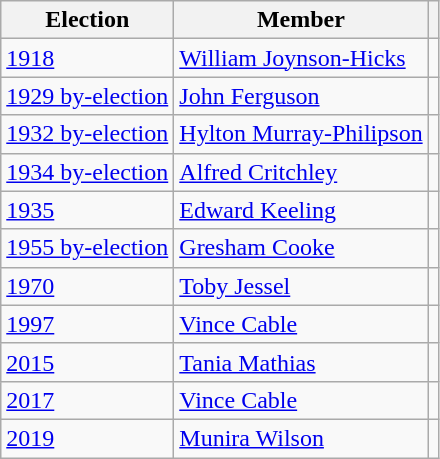<table class="wikitable">
<tr>
<th>Election</th>
<th>Member</th>
<th colspan="2"></th>
</tr>
<tr>
<td><a href='#'>1918</a></td>
<td><a href='#'>William Joynson-Hicks</a></td>
<td></td>
</tr>
<tr>
<td><a href='#'>1929 by-election</a></td>
<td><a href='#'>John Ferguson</a></td>
<td></td>
</tr>
<tr>
<td><a href='#'>1932 by-election</a></td>
<td><a href='#'>Hylton Murray-Philipson</a></td>
<td></td>
</tr>
<tr>
<td><a href='#'>1934 by-election</a></td>
<td><a href='#'>Alfred Critchley</a></td>
<td></td>
</tr>
<tr>
<td><a href='#'>1935</a></td>
<td><a href='#'>Edward Keeling</a></td>
<td></td>
</tr>
<tr>
<td><a href='#'>1955 by-election</a></td>
<td><a href='#'>Gresham Cooke</a></td>
<td></td>
</tr>
<tr>
<td><a href='#'>1970</a></td>
<td><a href='#'>Toby Jessel</a></td>
<td></td>
</tr>
<tr>
<td><a href='#'>1997</a></td>
<td><a href='#'>Vince Cable</a></td>
<td></td>
</tr>
<tr>
<td><a href='#'>2015</a></td>
<td><a href='#'>Tania Mathias</a></td>
<td></td>
</tr>
<tr>
<td><a href='#'>2017</a></td>
<td><a href='#'>Vince Cable</a></td>
<td></td>
</tr>
<tr>
<td><a href='#'>2019</a></td>
<td><a href='#'>Munira Wilson</a></td>
<td></td>
</tr>
</table>
